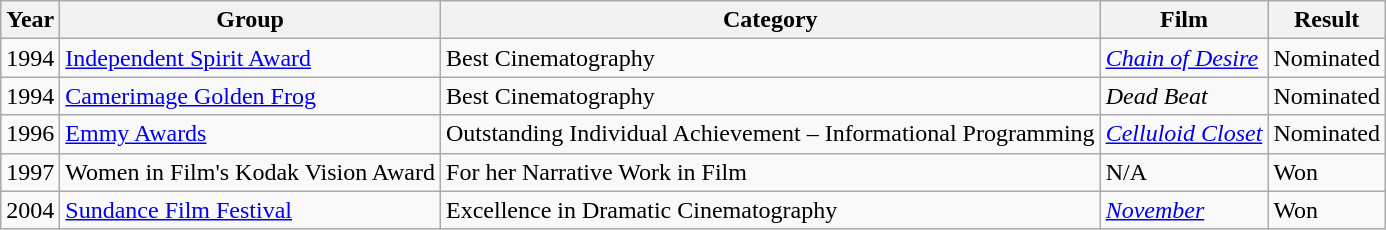<table class="wikitable">
<tr>
<th>Year</th>
<th>Group</th>
<th>Category</th>
<th>Film</th>
<th>Result</th>
</tr>
<tr>
<td>1994</td>
<td><a href='#'>Independent Spirit Award</a></td>
<td>Best Cinematography</td>
<td><em><a href='#'>Chain of Desire</a></em></td>
<td>Nominated</td>
</tr>
<tr>
<td>1994</td>
<td><a href='#'>Camerimage Golden Frog</a></td>
<td>Best Cinematography</td>
<td><em>Dead Beat</em></td>
<td>Nominated</td>
</tr>
<tr>
<td>1996</td>
<td><a href='#'>Emmy Awards</a></td>
<td>Outstanding Individual Achievement – Informational Programming</td>
<td><em><a href='#'>Celluloid Closet</a></em></td>
<td>Nominated</td>
</tr>
<tr>
<td>1997</td>
<td>Women in Film's Kodak Vision Award</td>
<td>For her Narrative Work in Film</td>
<td>N/A</td>
<td>Won</td>
</tr>
<tr>
<td>2004</td>
<td><a href='#'>Sundance Film Festival</a></td>
<td>Excellence in Dramatic Cinematography</td>
<td><em><a href='#'>November</a></em></td>
<td>Won</td>
</tr>
</table>
